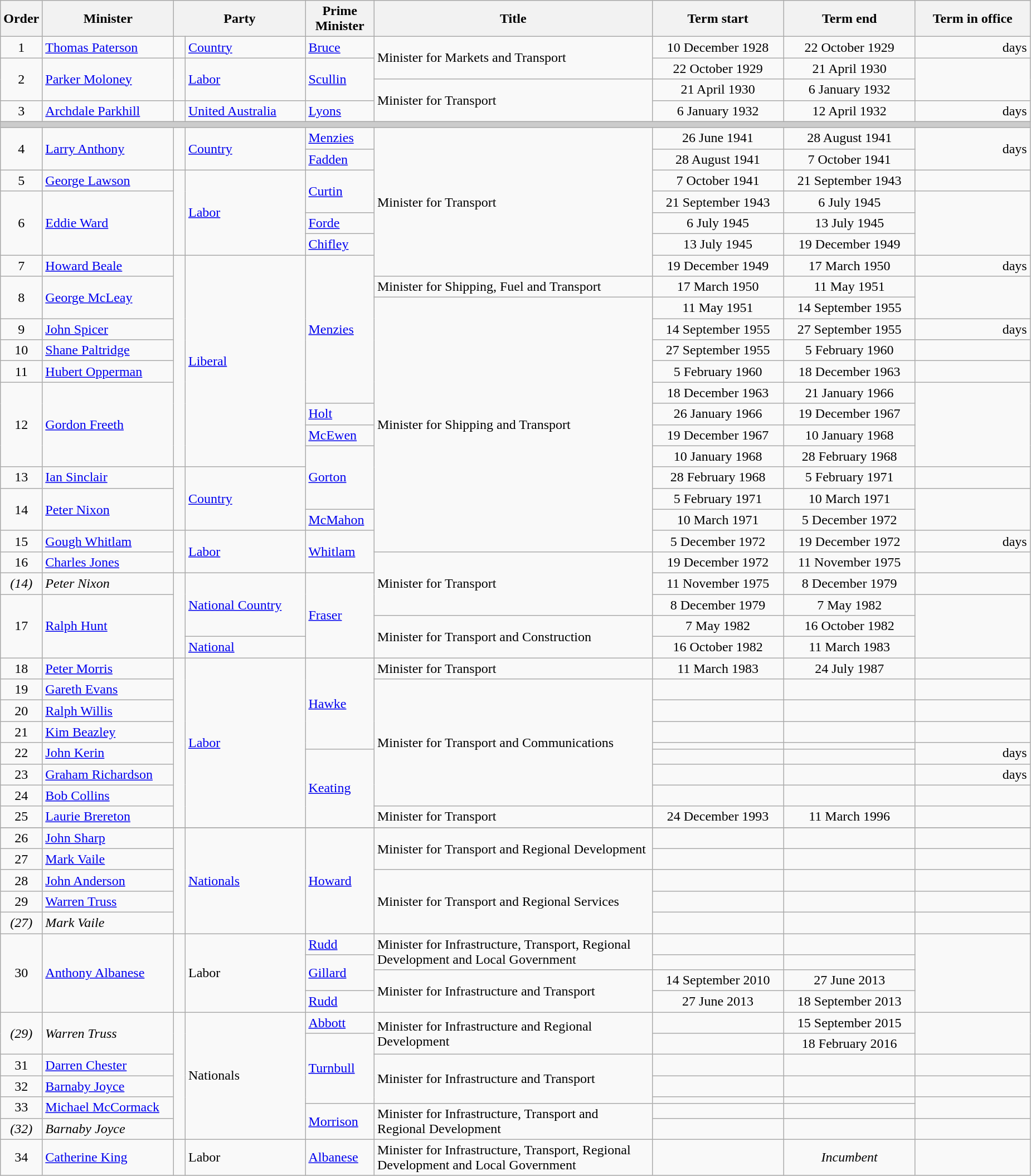<table class="wikitable">
<tr>
<th width=5>Order</th>
<th width=150>Minister</th>
<th width=150 colspan="2">Party</th>
<th width=75>Prime Minister</th>
<th width=325>Title</th>
<th width=150>Term start</th>
<th width=150>Term end</th>
<th width=130>Term in office</th>
</tr>
<tr>
<td align=center>1</td>
<td><a href='#'>Thomas Paterson</a></td>
<td></td>
<td><a href='#'>Country</a></td>
<td><a href='#'>Bruce</a></td>
<td rowspan=2>Minister for Markets and Transport</td>
<td align=center>10 December 1928</td>
<td align=center>22 October 1929</td>
<td align=right> days</td>
</tr>
<tr>
<td rowspan=2 align=center>2</td>
<td rowspan=2><a href='#'>Parker Moloney</a></td>
<td rowspan="2" ></td>
<td rowspan=2><a href='#'>Labor</a></td>
<td rowspan=2><a href='#'>Scullin</a></td>
<td align=center>22 October 1929</td>
<td align=center>21 April 1930</td>
<td rowspan=2 align=right></td>
</tr>
<tr>
<td rowspan=2>Minister for Transport</td>
<td align=center>21 April 1930</td>
<td align=center>6 January 1932</td>
</tr>
<tr>
<td align=center>3</td>
<td><a href='#'>Archdale Parkhill</a></td>
<td></td>
<td><a href='#'>United Australia</a></td>
<td><a href='#'>Lyons</a></td>
<td align=center>6 January 1932</td>
<td align=center>12 April 1932</td>
<td align=right> days</td>
</tr>
<tr>
<th colspan=9 style="background: #cccccc;"></th>
</tr>
<tr>
<td rowspan=2 align=center>4</td>
<td rowspan=2><a href='#'>Larry Anthony</a></td>
<td rowspan="2" ></td>
<td rowspan=2><a href='#'>Country</a></td>
<td><a href='#'>Menzies</a></td>
<td rowspan=7>Minister for Transport</td>
<td align=center>26 June 1941</td>
<td align=center>28 August 1941</td>
<td rowspan=2 align=right> days</td>
</tr>
<tr>
<td><a href='#'>Fadden</a></td>
<td align=center>28 August 1941</td>
<td align=center>7 October 1941</td>
</tr>
<tr>
<td align=center>5</td>
<td><a href='#'>George Lawson</a></td>
<td rowspan="4" ></td>
<td rowspan=4><a href='#'>Labor</a></td>
<td rowspan=2><a href='#'>Curtin</a></td>
<td align=center>7 October 1941</td>
<td align=center>21 September 1943</td>
<td align=right></td>
</tr>
<tr>
<td rowspan=3 align=center>6</td>
<td rowspan=3><a href='#'>Eddie Ward</a></td>
<td align=center>21 September 1943</td>
<td align=center>6 July 1945</td>
<td rowspan=3 align=right></td>
</tr>
<tr>
<td><a href='#'>Forde</a></td>
<td align=center>6 July 1945</td>
<td align=center>13 July 1945</td>
</tr>
<tr>
<td><a href='#'>Chifley</a></td>
<td align=center>13 July 1945</td>
<td align=center>19 December 1949</td>
</tr>
<tr>
<td align=center>7</td>
<td><a href='#'>Howard Beale</a></td>
<td rowspan="10" > </td>
<td rowspan=10><a href='#'>Liberal</a></td>
<td rowspan=7><a href='#'>Menzies</a></td>
<td align=center>19 December 1949</td>
<td align=center>17 March 1950</td>
<td align=right> days</td>
</tr>
<tr>
<td rowspan=2 align=center>8</td>
<td rowspan=2><a href='#'>George McLeay</a></td>
<td>Minister for Shipping, Fuel and Transport</td>
<td align=center>17 March 1950</td>
<td align=center>11 May 1951</td>
<td rowspan=2 align=right></td>
</tr>
<tr>
<td rowspan=12>Minister for Shipping and Transport</td>
<td align=center>11 May 1951</td>
<td align=center>14 September 1955</td>
</tr>
<tr>
<td align=center>9</td>
<td><a href='#'>John Spicer</a></td>
<td align=center>14 September 1955</td>
<td align=center>27 September 1955</td>
<td align=right> days</td>
</tr>
<tr>
<td align=center>10</td>
<td><a href='#'>Shane Paltridge</a></td>
<td align=center>27 September 1955</td>
<td align=center>5 February 1960</td>
<td align=right></td>
</tr>
<tr>
<td align=center>11</td>
<td><a href='#'>Hubert Opperman</a></td>
<td align=center>5 February 1960</td>
<td align=center>18 December 1963</td>
<td align=right></td>
</tr>
<tr>
<td rowspan=4 align=center>12</td>
<td rowspan=4><a href='#'>Gordon Freeth</a></td>
<td align=center>18 December 1963</td>
<td align=center>21 January 1966</td>
<td rowspan=4 align=right></td>
</tr>
<tr>
<td><a href='#'>Holt</a></td>
<td align=center>26 January 1966</td>
<td align=center>19 December 1967</td>
</tr>
<tr>
<td><a href='#'>McEwen</a></td>
<td align=center>19 December 1967</td>
<td align=center>10 January 1968</td>
</tr>
<tr>
<td rowspan=3><a href='#'>Gorton</a></td>
<td align=center>10 January 1968</td>
<td align=center>28 February 1968</td>
</tr>
<tr>
<td align=center>13</td>
<td><a href='#'>Ian Sinclair</a></td>
<td rowspan="3" ></td>
<td rowspan=3><a href='#'>Country</a></td>
<td align=center>28 February 1968</td>
<td align=center>5 February 1971</td>
<td align=right></td>
</tr>
<tr>
<td rowspan=2 align=center>14</td>
<td rowspan=2><a href='#'>Peter Nixon</a></td>
<td align=center>5 February 1971</td>
<td align=center>10 March 1971</td>
<td rowspan=2 align=right></td>
</tr>
<tr>
<td><a href='#'>McMahon</a></td>
<td align=center>10 March 1971</td>
<td align=center>5 December 1972</td>
</tr>
<tr>
<td align=center>15</td>
<td><a href='#'>Gough Whitlam</a></td>
<td rowspan="2" ></td>
<td rowspan=2><a href='#'>Labor</a></td>
<td rowspan=2><a href='#'>Whitlam</a></td>
<td align=center>5 December 1972</td>
<td align=center>19 December 1972</td>
<td align=right> days</td>
</tr>
<tr>
<td align=center>16</td>
<td><a href='#'>Charles Jones</a></td>
<td rowspan=3>Minister for Transport</td>
<td align=center>19 December 1972</td>
<td align=center>11 November 1975</td>
<td align=right></td>
</tr>
<tr>
<td align=center><em>(14)</em></td>
<td><em>Peter Nixon</em></td>
<td rowspan="4" ></td>
<td rowspan=3><a href='#'>National Country</a></td>
<td rowspan=4><a href='#'>Fraser</a></td>
<td align=center>11 November 1975</td>
<td align=center>8 December 1979</td>
<td align=right></td>
</tr>
<tr>
<td rowspan=3 align=center>17</td>
<td rowspan=3><a href='#'>Ralph Hunt</a></td>
<td align=center>8 December 1979</td>
<td align=center>7 May 1982</td>
<td rowspan=3 align=right></td>
</tr>
<tr>
<td rowspan=2>Minister for Transport and Construction</td>
<td align=center>7 May 1982</td>
<td align=center>16 October 1982</td>
</tr>
<tr>
<td><a href='#'>National</a></td>
<td align=center>16 October 1982</td>
<td align=center>11 March 1983</td>
</tr>
<tr>
<td align=center>18</td>
<td><a href='#'>Peter Morris</a></td>
<td rowspan="9" ></td>
<td rowspan="9"><a href='#'>Labor</a></td>
<td rowspan="5"><a href='#'>Hawke</a></td>
<td>Minister for Transport</td>
<td align=center>11 March 1983</td>
<td align=center>24 July 1987</td>
<td align=right></td>
</tr>
<tr>
<td align="center">19</td>
<td><a href='#'>Gareth Evans</a></td>
<td rowspan="7">Minister for Transport and Communications</td>
<td align="center"></td>
<td align="center"></td>
<td align="right"></td>
</tr>
<tr>
<td align="center">20</td>
<td><a href='#'>Ralph Willis</a></td>
<td align="center"></td>
<td align="center"></td>
<td align="right"></td>
</tr>
<tr>
<td align="center">21</td>
<td><a href='#'>Kim Beazley</a></td>
<td align="center"></td>
<td align="center"></td>
<td align="right"></td>
</tr>
<tr>
<td rowspan="2" align="center">22</td>
<td rowspan="2"><a href='#'>John Kerin</a></td>
<td align="center"></td>
<td align="center"></td>
<td rowspan="2" align="right"> days</td>
</tr>
<tr>
<td rowspan="4"><a href='#'>Keating</a></td>
<td align="center"></td>
<td align="center"></td>
</tr>
<tr>
<td align="center">23</td>
<td><a href='#'>Graham Richardson</a></td>
<td align="center"></td>
<td align="center"></td>
<td align="right"> days</td>
</tr>
<tr>
<td align="center">24</td>
<td><a href='#'>Bob Collins</a></td>
<td align="center"></td>
<td align="center"></td>
<td align="right"></td>
</tr>
<tr>
<td align="center">25</td>
<td><a href='#'>Laurie Brereton</a></td>
<td>Minister for Transport</td>
<td align="center">24 December 1993</td>
<td align="center">11 March 1996</td>
<td align="right"></td>
</tr>
<tr>
</tr>
<tr>
<td align=center>26</td>
<td><a href='#'>John Sharp</a></td>
<td rowspan="5" > </td>
<td rowspan=5><a href='#'>Nationals</a></td>
<td rowspan=5><a href='#'>Howard</a></td>
<td rowspan=2>Minister for Transport and Regional Development</td>
<td align=center></td>
<td align=center></td>
<td align=right></td>
</tr>
<tr>
<td align=center>27</td>
<td><a href='#'>Mark Vaile</a></td>
<td align=center></td>
<td align=center></td>
<td align=right></td>
</tr>
<tr>
<td align=center>28</td>
<td><a href='#'>John Anderson</a></td>
<td rowspan=3>Minister for Transport and Regional Services</td>
<td align=center></td>
<td align=center></td>
<td align=right><strong></strong></td>
</tr>
<tr>
<td align=center>29</td>
<td><a href='#'>Warren Truss</a></td>
<td align=center></td>
<td align=center></td>
<td align=right></td>
</tr>
<tr>
<td align=center><em>(27)</em></td>
<td><em>Mark Vaile</em></td>
<td align=center></td>
<td align=center></td>
<td align=right></td>
</tr>
<tr>
<td rowspan=4 align=center>30</td>
<td rowspan=4><a href='#'>Anthony Albanese</a></td>
<td rowspan="4" > </td>
<td rowspan=4>Labor</td>
<td><a href='#'>Rudd</a></td>
<td rowspan=2>Minister for Infrastructure, Transport, Regional Development and Local Government</td>
<td align=center></td>
<td align=center></td>
<td rowspan=4 align=right></td>
</tr>
<tr>
<td rowspan=2><a href='#'>Gillard</a></td>
<td align=center></td>
<td align=center></td>
</tr>
<tr>
<td rowspan=2>Minister for Infrastructure and Transport</td>
<td align=center>14 September 2010</td>
<td align=center>27 June 2013</td>
</tr>
<tr>
<td><a href='#'>Rudd</a></td>
<td align=center>27 June 2013</td>
<td align=center>18 September 2013</td>
</tr>
<tr>
<td rowspan=2 align=center><em>(29)</em></td>
<td rowspan=2><em>Warren Truss</em></td>
<td rowspan="7" > </td>
<td rowspan=7>Nationals</td>
<td><a href='#'>Abbott</a></td>
<td rowspan=2>Minister for Infrastructure and Regional Development</td>
<td align=center></td>
<td align=center>15 September 2015</td>
<td rowspan=2 align=right></td>
</tr>
<tr>
<td rowspan=4><a href='#'>Turnbull</a></td>
<td align=center></td>
<td align=center>18 February 2016</td>
</tr>
<tr>
<td align=center>31</td>
<td><a href='#'>Darren Chester</a></td>
<td rowspan=3>Minister for Infrastructure and Transport</td>
<td align=center></td>
<td align=center></td>
<td align=right></td>
</tr>
<tr>
<td align=center>32</td>
<td><a href='#'>Barnaby Joyce</a></td>
<td align=center></td>
<td align=center></td>
<td align=right></td>
</tr>
<tr>
<td rowspan=2 align=center>33</td>
<td rowspan=2><a href='#'>Michael McCormack</a></td>
<td align=center></td>
<td align=center></td>
<td rowspan=2 align=right></td>
</tr>
<tr>
<td rowspan=2><a href='#'>Morrison</a></td>
<td rowspan=2>Minister for Infrastructure, Transport and Regional Development</td>
<td align=center></td>
<td align=center></td>
</tr>
<tr>
<td align=center><em>(32)</em></td>
<td><em>Barnaby Joyce</em></td>
<td align=center></td>
<td align=center></td>
<td align=right></td>
</tr>
<tr>
<td align=center>34</td>
<td><a href='#'>Catherine King</a></td>
<td></td>
<td>Labor</td>
<td><a href='#'>Albanese</a></td>
<td>Minister for Infrastructure, Transport, Regional Development and Local Government</td>
<td align=center></td>
<td align=center><em>Incumbent</em></td>
<td align=right></td>
</tr>
</table>
